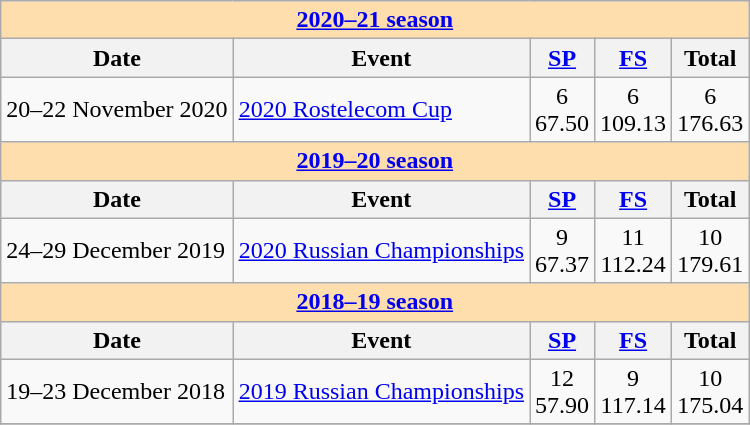<table class="wikitable">
<tr>
<td style="background-color: #ffdead; " colspan=6 align=center><a href='#'><strong>2020–21 season</strong></a></td>
</tr>
<tr>
<th>Date</th>
<th>Event</th>
<th><a href='#'>SP</a></th>
<th><a href='#'>FS</a></th>
<th>Total</th>
</tr>
<tr>
<td>20–22 November 2020</td>
<td><a href='#'>2020 Rostelecom Cup</a></td>
<td align=center>6 <br> 67.50</td>
<td align=center>6 <br> 109.13</td>
<td align=center>6 <br> 176.63</td>
</tr>
<tr>
<td style="background-color: #ffdead; " colspan=6 align=center><a href='#'><strong>2019–20 season</strong></a></td>
</tr>
<tr>
<th>Date</th>
<th>Event</th>
<th><a href='#'>SP</a></th>
<th><a href='#'>FS</a></th>
<th>Total</th>
</tr>
<tr>
<td>24–29 December 2019</td>
<td><a href='#'>2020 Russian Championships</a></td>
<td align=center>9 <br> 67.37</td>
<td align=center>11 <br> 112.24</td>
<td align=center>10 <br> 179.61</td>
</tr>
<tr>
<td style="background-color: #ffdead; " colspan=6 align=center><a href='#'><strong>2018–19 season</strong></a></td>
</tr>
<tr>
<th>Date</th>
<th>Event</th>
<th><a href='#'>SP</a></th>
<th><a href='#'>FS</a></th>
<th>Total</th>
</tr>
<tr>
<td>19–23 December 2018</td>
<td><a href='#'>2019 Russian Championships</a></td>
<td align=center>12 <br> 57.90</td>
<td align=center>9 <br> 117.14</td>
<td align=center>10 <br> 175.04</td>
</tr>
<tr>
</tr>
</table>
